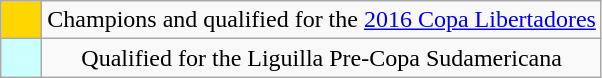<table class="wikitable" style="text-align: center;">
<tr>
<td bgcolor=gold style="width: 20px;"></td>
<td>Champions and qualified for the <a href='#'>2016 Copa Libertadores</a></td>
</tr>
<tr>
<td bgcolor=#ccffff style="width: 20px;"></td>
<td>Qualified for the Liguilla Pre-Copa Sudamericana</td>
</tr>
</table>
